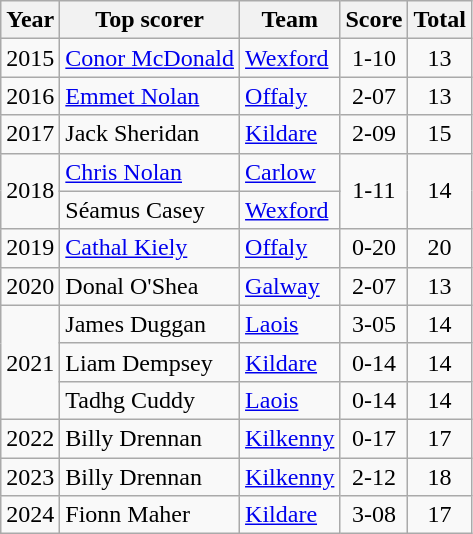<table class="wikitable" style="text-align:center;">
<tr>
<th>Year</th>
<th>Top scorer</th>
<th>Team</th>
<th>Score</th>
<th>Total</th>
</tr>
<tr>
<td>2015</td>
<td style="text-align:left;"><a href='#'>Conor McDonald</a></td>
<td style="text-align:left;"><a href='#'>Wexford</a></td>
<td>1-10</td>
<td>13</td>
</tr>
<tr>
<td>2016</td>
<td style="text-align:left;"><a href='#'>Emmet Nolan</a></td>
<td style="text-align:left;"><a href='#'>Offaly</a></td>
<td>2-07</td>
<td>13</td>
</tr>
<tr>
<td>2017</td>
<td style="text-align:left;">Jack Sheridan</td>
<td style="text-align:left;"><a href='#'>Kildare</a></td>
<td>2-09</td>
<td>15</td>
</tr>
<tr>
<td rowspan=2>2018</td>
<td style="text-align:left;"><a href='#'>Chris Nolan</a></td>
<td style="text-align:left;"><a href='#'>Carlow</a></td>
<td rowspan=2>1-11</td>
<td rowspan=2>14</td>
</tr>
<tr>
<td style="text-align:left;">Séamus Casey</td>
<td style="text-align:left;"><a href='#'>Wexford</a></td>
</tr>
<tr>
<td>2019</td>
<td style="text-align:left;"><a href='#'>Cathal Kiely</a></td>
<td style="text-align:left;"><a href='#'>Offaly</a></td>
<td>0-20</td>
<td>20</td>
</tr>
<tr>
<td>2020</td>
<td style="text-align:left;">Donal O'Shea</td>
<td style="text-align:left;"><a href='#'>Galway</a></td>
<td>2-07</td>
<td>13</td>
</tr>
<tr>
<td rowspan=3>2021</td>
<td style="text-align:left;">James Duggan</td>
<td style="text-align:left;"><a href='#'>Laois</a></td>
<td>3-05</td>
<td>14</td>
</tr>
<tr>
<td style="text-align:left;">Liam Dempsey</td>
<td style="text-align:left;"><a href='#'>Kildare</a></td>
<td>0-14</td>
<td>14</td>
</tr>
<tr>
<td style="text-align:left;">Tadhg Cuddy</td>
<td style="text-align:left;"><a href='#'>Laois</a></td>
<td>0-14</td>
<td>14</td>
</tr>
<tr>
<td>2022</td>
<td style="text-align:left;">Billy Drennan</td>
<td style="text-align:left;"><a href='#'>Kilkenny</a></td>
<td>0-17</td>
<td>17</td>
</tr>
<tr>
<td>2023</td>
<td style="text-align:left;">Billy Drennan</td>
<td style="text-align:left;"><a href='#'>Kilkenny</a></td>
<td>2-12</td>
<td>18</td>
</tr>
<tr>
<td>2024</td>
<td style="text-align:left;">Fionn Maher</td>
<td style="text-align:left;"><a href='#'>Kildare</a></td>
<td>3-08</td>
<td>17</td>
</tr>
</table>
